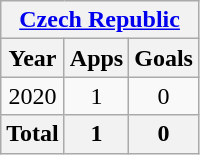<table class="wikitable" style="text-align:center">
<tr>
<th colspan=3><a href='#'>Czech Republic</a></th>
</tr>
<tr>
<th>Year</th>
<th>Apps</th>
<th>Goals</th>
</tr>
<tr>
<td>2020</td>
<td>1</td>
<td>0</td>
</tr>
<tr>
<th>Total</th>
<th>1</th>
<th>0</th>
</tr>
</table>
